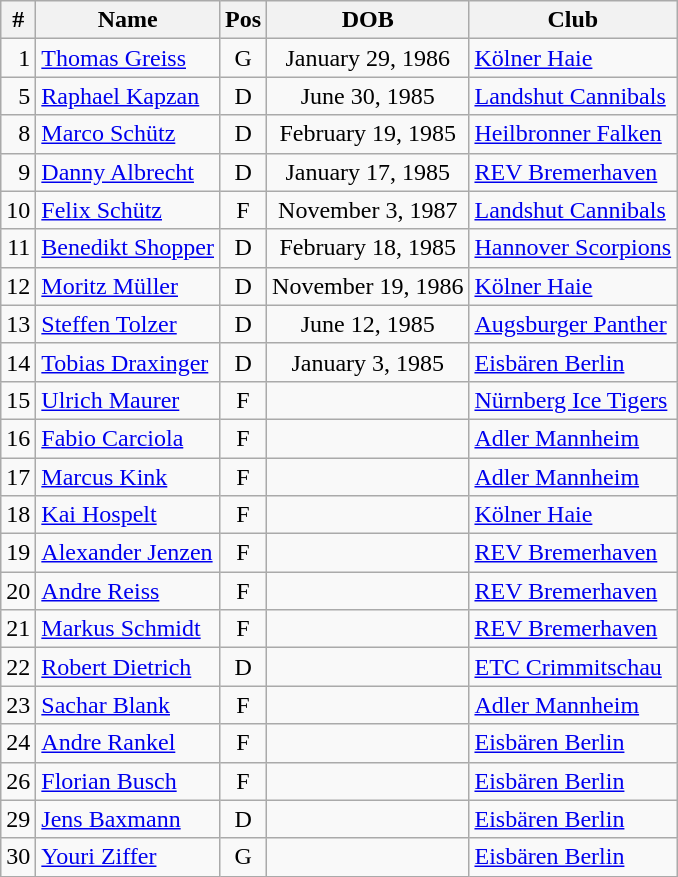<table class="wikitable">
<tr>
<th>#</th>
<th>Name</th>
<th>Pos</th>
<th>DOB</th>
<th>Club</th>
</tr>
<tr>
<td align=right>1</td>
<td><a href='#'>Thomas Greiss</a></td>
<td align=center>G</td>
<td align=center>January 29, 1986</td>
<td><a href='#'>Kölner Haie</a> </td>
</tr>
<tr>
<td align=right>5</td>
<td><a href='#'>Raphael Kapzan</a></td>
<td align=center>D</td>
<td align=center>June 30, 1985</td>
<td><a href='#'>Landshut Cannibals</a> </td>
</tr>
<tr>
<td align=right>8</td>
<td><a href='#'>Marco Schütz</a></td>
<td align=center>D</td>
<td align=center>February 19, 1985</td>
<td><a href='#'>Heilbronner Falken</a> </td>
</tr>
<tr>
<td align=right>9</td>
<td><a href='#'>Danny Albrecht</a></td>
<td align=center>D</td>
<td align=center>January 17, 1985</td>
<td><a href='#'>REV Bremerhaven</a> </td>
</tr>
<tr>
<td align=right>10</td>
<td><a href='#'>Felix Schütz</a></td>
<td align=center>F</td>
<td align=center>November 3, 1987</td>
<td><a href='#'>Landshut Cannibals</a> </td>
</tr>
<tr>
<td align=right>11</td>
<td><a href='#'>Benedikt Shopper</a></td>
<td align=center>D</td>
<td align=center>February 18, 1985</td>
<td><a href='#'>Hannover Scorpions</a> </td>
</tr>
<tr>
<td align=right>12</td>
<td><a href='#'>Moritz Müller</a></td>
<td align=center>D</td>
<td align=center>November 19, 1986</td>
<td><a href='#'>Kölner Haie</a> </td>
</tr>
<tr>
<td align=right>13</td>
<td><a href='#'>Steffen Tolzer</a></td>
<td align=center>D</td>
<td align=center>June 12, 1985</td>
<td><a href='#'>Augsburger Panther</a> </td>
</tr>
<tr>
<td align=right>14</td>
<td><a href='#'>Tobias Draxinger</a></td>
<td align=center>D</td>
<td align=center>January 3, 1985</td>
<td><a href='#'>Eisbären Berlin</a> </td>
</tr>
<tr>
<td align=right>15</td>
<td><a href='#'>Ulrich Maurer</a></td>
<td align=center>F</td>
<td align=center></td>
<td><a href='#'>Nürnberg Ice Tigers</a>	</td>
</tr>
<tr>
<td align=right>16</td>
<td><a href='#'>Fabio Carciola</a></td>
<td align=center>F</td>
<td align=center></td>
<td><a href='#'>Adler Mannheim</a> </td>
</tr>
<tr>
<td align=right>17</td>
<td><a href='#'>Marcus Kink</a></td>
<td align=center>F</td>
<td align=center></td>
<td><a href='#'>Adler Mannheim</a> </td>
</tr>
<tr>
<td align=right>18</td>
<td><a href='#'>Kai Hospelt</a></td>
<td align=center>F</td>
<td align=center></td>
<td><a href='#'>Kölner Haie</a> </td>
</tr>
<tr>
<td align=right>19</td>
<td><a href='#'>Alexander Jenzen</a></td>
<td align=center>F</td>
<td align=center></td>
<td><a href='#'>REV Bremerhaven</a> </td>
</tr>
<tr>
<td align=right>20</td>
<td><a href='#'>Andre Reiss</a></td>
<td align=center>F</td>
<td align=center></td>
<td><a href='#'>REV Bremerhaven</a> </td>
</tr>
<tr>
<td align=right>21</td>
<td><a href='#'>Markus Schmidt</a></td>
<td align=center>F</td>
<td align=center></td>
<td><a href='#'>REV Bremerhaven</a> </td>
</tr>
<tr>
<td align=right>22</td>
<td><a href='#'>Robert Dietrich</a></td>
<td align=center>D</td>
<td align=center></td>
<td><a href='#'>ETC Crimmitschau</a>  </td>
</tr>
<tr>
<td align=right>23</td>
<td><a href='#'>Sachar Blank</a></td>
<td align=center>F</td>
<td align=center></td>
<td><a href='#'>Adler Mannheim</a> </td>
</tr>
<tr>
<td align=right>24</td>
<td><a href='#'>Andre Rankel</a></td>
<td align=center>F</td>
<td align=center></td>
<td><a href='#'>Eisbären Berlin</a> </td>
</tr>
<tr>
<td align=right>26</td>
<td><a href='#'>Florian Busch</a></td>
<td align=center>F</td>
<td align=center></td>
<td><a href='#'>Eisbären Berlin</a> </td>
</tr>
<tr>
<td align=right>29</td>
<td><a href='#'>Jens Baxmann</a></td>
<td align=center>D</td>
<td align=center></td>
<td><a href='#'>Eisbären Berlin</a> </td>
</tr>
<tr>
<td align=right>30</td>
<td><a href='#'>Youri Ziffer</a></td>
<td align=center>G</td>
<td align=center></td>
<td><a href='#'>Eisbären Berlin</a> </td>
</tr>
</table>
